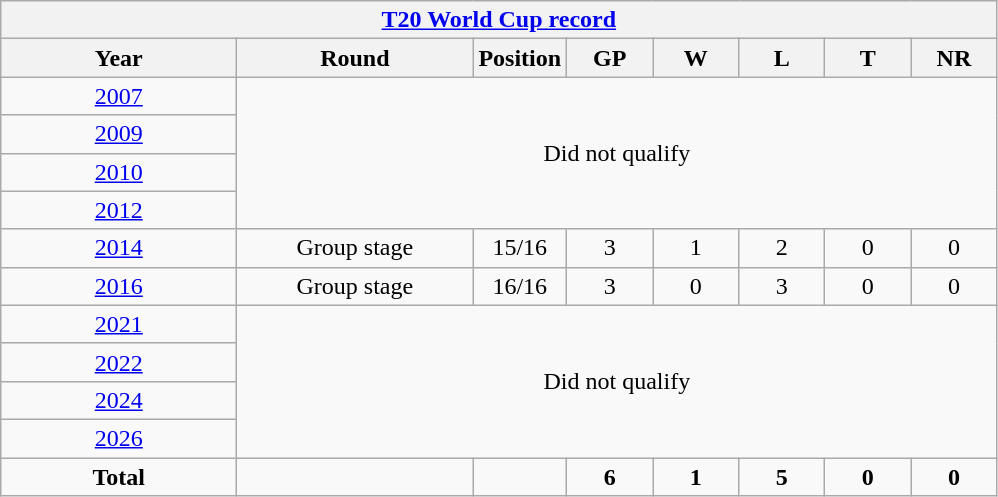<table class="wikitable" style="text-align: center; width=900px;">
<tr>
<th colspan="8"><a href='#'>T20 World Cup record</a></th>
</tr>
<tr>
<th width=150>Year</th>
<th width=150>Round</th>
<th width=50>Position</th>
<th width=50>GP</th>
<th width=50>W</th>
<th width=50>L</th>
<th width=50>T</th>
<th width=50>NR</th>
</tr>
<tr>
<td> <a href='#'>2007</a></td>
<td colspan="7" rowspan="4">Did not qualify</td>
</tr>
<tr>
<td> <a href='#'>2009</a></td>
</tr>
<tr>
<td> <a href='#'>2010</a></td>
</tr>
<tr>
<td> <a href='#'>2012</a></td>
</tr>
<tr>
<td> <a href='#'>2014</a></td>
<td>Group stage</td>
<td>15/16</td>
<td>3</td>
<td>1</td>
<td>2</td>
<td>0</td>
<td>0</td>
</tr>
<tr>
<td> <a href='#'>2016</a></td>
<td>Group stage</td>
<td>16/16</td>
<td>3</td>
<td>0</td>
<td>3</td>
<td>0</td>
<td>0</td>
</tr>
<tr>
<td> <a href='#'>2021</a></td>
<td colspan="7" rowspan="4">Did not qualify</td>
</tr>
<tr>
<td> <a href='#'>2022</a></td>
</tr>
<tr>
<td>  <a href='#'>2024</a></td>
</tr>
<tr>
<td>  <a href='#'>2026</a></td>
</tr>
<tr>
<td><strong>Total</strong></td>
<td></td>
<td></td>
<td><strong>6</strong></td>
<td><strong>1</strong></td>
<td><strong>5</strong></td>
<td><strong>0</strong></td>
<td><strong>0</strong></td>
</tr>
</table>
